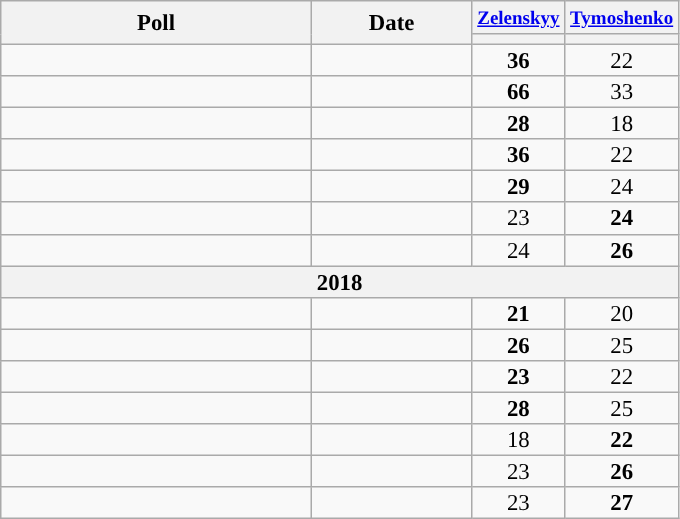<table class="wikitable" style="text-align:center;font-size:95%;line-height:14px;">
<tr>
<th rowspan=2 style="width:200px;">Poll</th>
<th rowspan=2 style="width:100px;">Date</th>
<th><small><a href='#'>Zelenskyy</a></small><br></th>
<th><small><a href='#'>Tymoshenko</a></small><br></th>
</tr>
<tr>
<th style="background:"></th>
<th style="background:"></th>
</tr>
<tr>
<td></td>
<td></td>
<td style="background-color:#"><strong>36</strong></td>
<td>22</td>
</tr>
<tr>
<td></td>
<td></td>
<td style="background-color:#"><strong>66</strong></td>
<td>33</td>
</tr>
<tr>
<td></td>
<td></td>
<td style="background-color:#"><strong>28</strong></td>
<td>18</td>
</tr>
<tr>
<td></td>
<td></td>
<td style="background-color:#"><strong>36</strong></td>
<td>22</td>
</tr>
<tr>
<td></td>
<td></td>
<td style="background-color:#"><strong>29</strong></td>
<td>24</td>
</tr>
<tr>
<td></td>
<td></td>
<td>23</td>
<td style="background-color:#"><strong>24</strong></td>
</tr>
<tr>
<td></td>
<td></td>
<td>24</td>
<td style="background-color:#"><strong>26</strong></td>
</tr>
<tr>
<th colspan=4>2018</th>
</tr>
<tr>
<td></td>
<td></td>
<td style="background-color:#"><strong>21</strong></td>
<td>20</td>
</tr>
<tr>
<td></td>
<td></td>
<td style="background-color:#"><strong>26</strong></td>
<td>25</td>
</tr>
<tr>
<td></td>
<td></td>
<td style="background-color:#"><strong>23</strong></td>
<td>22</td>
</tr>
<tr>
<td> </td>
<td></td>
<td style="background-color:#"><strong>28</strong></td>
<td>25</td>
</tr>
<tr>
<td></td>
<td></td>
<td>18</td>
<td style="background-color:#"><strong>22</strong></td>
</tr>
<tr>
<td></td>
<td></td>
<td>23</td>
<td style="background-color:#"><strong>26</strong></td>
</tr>
<tr>
<td> </td>
<td></td>
<td>23</td>
<td style="background-color:#"><strong>27</strong></td>
</tr>
</table>
